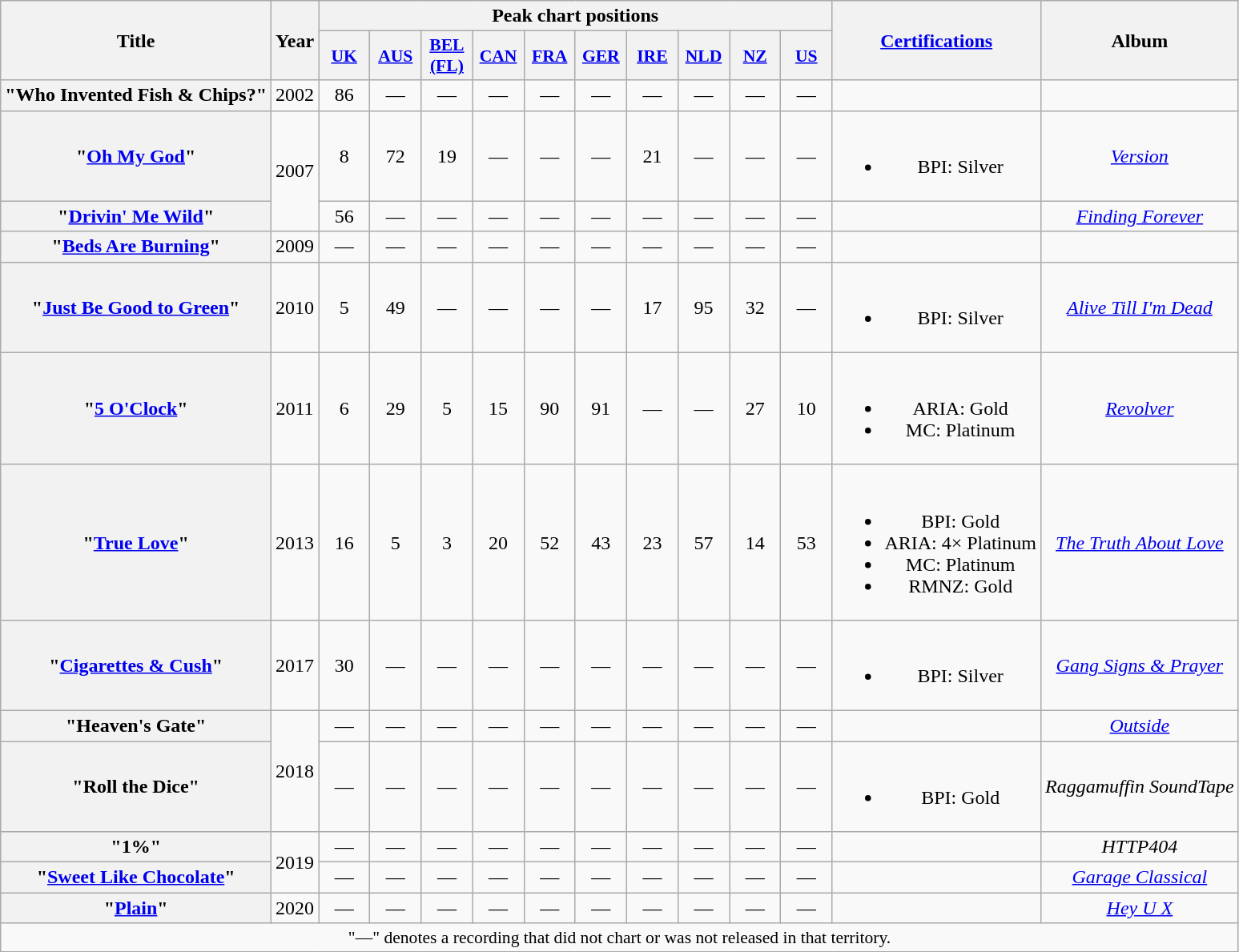<table class="wikitable plainrowheaders" style="text-align:center;">
<tr>
<th scope="col" rowspan="2">Title</th>
<th scope="col" rowspan="2">Year</th>
<th scope="col" colspan="10">Peak chart positions</th>
<th scope="col" rowspan="2"><a href='#'>Certifications</a></th>
<th scope="col" rowspan="2">Album</th>
</tr>
<tr>
<th scope="col" style="width:2.5em;font-size:90%;"><a href='#'>UK</a><br></th>
<th scope="col" style="width:2.5em;font-size:90%;"><a href='#'>AUS</a><br></th>
<th scope="col" style="width:2.5em;font-size:90%;"><a href='#'>BEL<br>(FL)</a><br></th>
<th scope="col" style="width:2.5em;font-size:90%;"><a href='#'>CAN</a><br></th>
<th scope="col" style="width:2.5em;font-size:90%;"><a href='#'>FRA</a><br></th>
<th scope="col" style="width:2.5em;font-size:90%;"><a href='#'>GER</a><br></th>
<th scope="col" style="width:2.5em;font-size:90%;"><a href='#'>IRE</a><br></th>
<th scope="col" style="width:2.5em;font-size:90%;"><a href='#'>NLD</a><br></th>
<th scope="col" style="width:2.5em;font-size:90%;"><a href='#'>NZ</a><br></th>
<th scope="col" style="width:2.5em;font-size:90%;"><a href='#'>US</a><br></th>
</tr>
<tr>
<th scope="row">"Who Invented Fish & Chips?"<br></th>
<td>2002</td>
<td>86</td>
<td>—</td>
<td>—</td>
<td>—</td>
<td>—</td>
<td>—</td>
<td>—</td>
<td>—</td>
<td>—</td>
<td>—</td>
<td></td>
<td></td>
</tr>
<tr>
<th scope="row">"<a href='#'>Oh My God</a>" <br></th>
<td rowspan="2">2007</td>
<td>8</td>
<td>72</td>
<td>19</td>
<td>—</td>
<td>—</td>
<td>—</td>
<td>21</td>
<td>—</td>
<td>—</td>
<td>—</td>
<td><br><ul><li>BPI: Silver</li></ul></td>
<td><em><a href='#'>Version</a></em></td>
</tr>
<tr>
<th scope="row">"<a href='#'>Drivin' Me Wild</a>" <br></th>
<td>56</td>
<td>—</td>
<td>—</td>
<td>—</td>
<td>—</td>
<td>—</td>
<td>—</td>
<td>—</td>
<td>—</td>
<td>—</td>
<td></td>
<td><em><a href='#'>Finding Forever</a></em></td>
</tr>
<tr>
<th scope="row">"<a href='#'>Beds Are Burning</a>"<br></th>
<td>2009</td>
<td>—</td>
<td>—</td>
<td>—</td>
<td>—</td>
<td>—</td>
<td>—</td>
<td>—</td>
<td>—</td>
<td>—</td>
<td>—</td>
<td></td>
<td></td>
</tr>
<tr>
<th scope="row">"<a href='#'>Just Be Good to Green</a>" <br></th>
<td>2010</td>
<td>5</td>
<td>49</td>
<td>—</td>
<td>—</td>
<td>—</td>
<td>—</td>
<td>17</td>
<td>95</td>
<td>32</td>
<td>—</td>
<td><br><ul><li>BPI: Silver</li></ul></td>
<td><em><a href='#'>Alive Till I'm Dead</a></em></td>
</tr>
<tr>
<th scope="row">"<a href='#'>5 O'Clock</a>" <br></th>
<td>2011</td>
<td>6</td>
<td>29</td>
<td>5</td>
<td>15</td>
<td>90</td>
<td>91</td>
<td>—</td>
<td>—</td>
<td>27</td>
<td>10</td>
<td><br><ul><li>ARIA: Gold</li><li>MC: Platinum</li></ul></td>
<td><em><a href='#'>Revolver</a></em></td>
</tr>
<tr>
<th scope="row">"<a href='#'>True Love</a>" <br></th>
<td>2013</td>
<td>16</td>
<td>5</td>
<td>3</td>
<td>20</td>
<td>52</td>
<td>43</td>
<td>23</td>
<td>57</td>
<td>14</td>
<td>53</td>
<td><br><ul><li>BPI: Gold</li><li>ARIA: 4× Platinum</li><li>MC: Platinum</li><li>RMNZ: Gold</li></ul></td>
<td><em><a href='#'>The Truth About Love</a></em></td>
</tr>
<tr>
<th scope="row">"<a href='#'>Cigarettes & Cush</a>"<br></th>
<td>2017</td>
<td>30</td>
<td>—</td>
<td>—</td>
<td>—</td>
<td>—</td>
<td>—</td>
<td>—</td>
<td>—</td>
<td>—</td>
<td>—</td>
<td><br><ul><li>BPI: Silver</li></ul></td>
<td><em><a href='#'>Gang Signs & Prayer</a></em></td>
</tr>
<tr>
<th scope="row">"Heaven's Gate"<br></th>
<td rowspan="2">2018</td>
<td>—</td>
<td>—</td>
<td>—</td>
<td>—</td>
<td>—</td>
<td>—</td>
<td>—</td>
<td>—</td>
<td>—</td>
<td>—</td>
<td></td>
<td><em><a href='#'>Outside</a></em></td>
</tr>
<tr>
<th scope="row">"Roll the Dice"<br></th>
<td>—</td>
<td>—</td>
<td>—</td>
<td>—</td>
<td>—</td>
<td>—</td>
<td>—</td>
<td>—</td>
<td>—</td>
<td>—</td>
<td><br><ul><li>BPI: Gold</li></ul></td>
<td><em>Raggamuffin SoundTape</em></td>
</tr>
<tr>
<th scope="row">"1%"<br></th>
<td rowspan="2">2019</td>
<td>—</td>
<td>—</td>
<td>—</td>
<td>—</td>
<td>—</td>
<td>—</td>
<td>—</td>
<td>—</td>
<td>—</td>
<td>—</td>
<td></td>
<td><em>HTTP404</em></td>
</tr>
<tr>
<th scope="row">"<a href='#'>Sweet Like Chocolate</a>"<br></th>
<td>—</td>
<td>—</td>
<td>—</td>
<td>—</td>
<td>—</td>
<td>—</td>
<td>—</td>
<td>—</td>
<td>—</td>
<td>—</td>
<td></td>
<td><em><a href='#'>Garage Classical</a></em></td>
</tr>
<tr>
<th scope="row">"<a href='#'>Plain</a>"<br></th>
<td>2020</td>
<td>—</td>
<td>—</td>
<td>—</td>
<td>—</td>
<td>—</td>
<td>—</td>
<td>—</td>
<td>—</td>
<td>—</td>
<td>—</td>
<td></td>
<td><em><a href='#'>Hey U X</a></em></td>
</tr>
<tr>
<td colspan="14" style="font-size:90%">"—" denotes a recording that did not chart or was not released in that territory.</td>
</tr>
</table>
